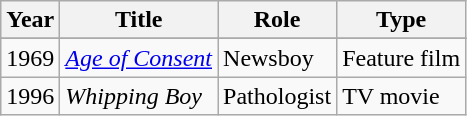<table class="wikitable">
<tr>
<th>Year</th>
<th>Title</th>
<th>Role</th>
<th>Type</th>
</tr>
<tr>
</tr>
<tr>
<td>1969</td>
<td><em><a href='#'>Age of Consent</a></em></td>
<td>Newsboy</td>
<td>Feature film</td>
</tr>
<tr>
<td>1996</td>
<td><em>Whipping Boy</em></td>
<td>Pathologist</td>
<td>TV movie</td>
</tr>
</table>
